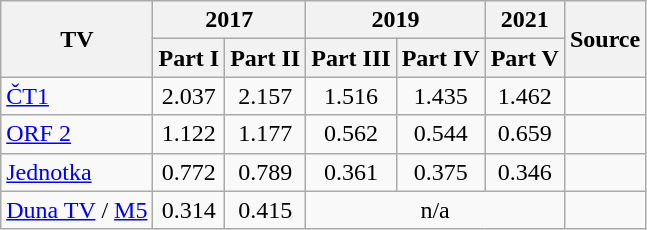<table class="wikitable" style="text-align:center;">
<tr>
<th rowspan="2">TV</th>
<th colspan="2">2017</th>
<th colspan="2">2019</th>
<th>2021</th>
<th rowspan="2">Source</th>
</tr>
<tr style="text-align: center">
<th>Part I</th>
<th>Part II</th>
<th>Part III</th>
<th>Part IV</th>
<th>Part V</th>
</tr>
<tr>
<td style="text-align:left;"> <a href='#'>ČT1</a></td>
<td>2.037</td>
<td>2.157</td>
<td>1.516</td>
<td>1.435</td>
<td>1.462</td>
<td></td>
</tr>
<tr>
<td style="text-align:left;"> <a href='#'>ORF 2</a></td>
<td>1.122</td>
<td>1.177</td>
<td>0.562</td>
<td>0.544</td>
<td>0.659</td>
<td></td>
</tr>
<tr>
<td style="text-align:left;"> <a href='#'>Jednotka</a></td>
<td>0.772</td>
<td>0.789</td>
<td>0.361</td>
<td>0.375</td>
<td>0.346</td>
<td></td>
</tr>
<tr>
<td style="text-align:left;"> <a href='#'>Duna TV</a> / <a href='#'>M5</a></td>
<td>0.314</td>
<td>0.415</td>
<td colspan="3">n/a</td>
<td></td>
</tr>
</table>
